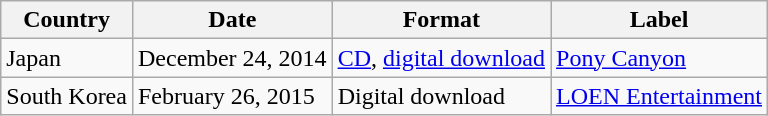<table class="wikitable">
<tr>
<th>Country</th>
<th>Date</th>
<th>Format</th>
<th>Label</th>
</tr>
<tr>
<td rowspan="1">Japan</td>
<td rowspan="1">December 24, 2014</td>
<td rowspan="1"><a href='#'>CD</a>, <a href='#'>digital download</a></td>
<td rowspan="1"><a href='#'>Pony Canyon</a></td>
</tr>
<tr>
<td rowspan="1">South Korea</td>
<td rowspan="1">February 26, 2015</td>
<td rowspan="1">Digital download</td>
<td rowspan="2"><a href='#'>LOEN Entertainment</a></td>
</tr>
</table>
